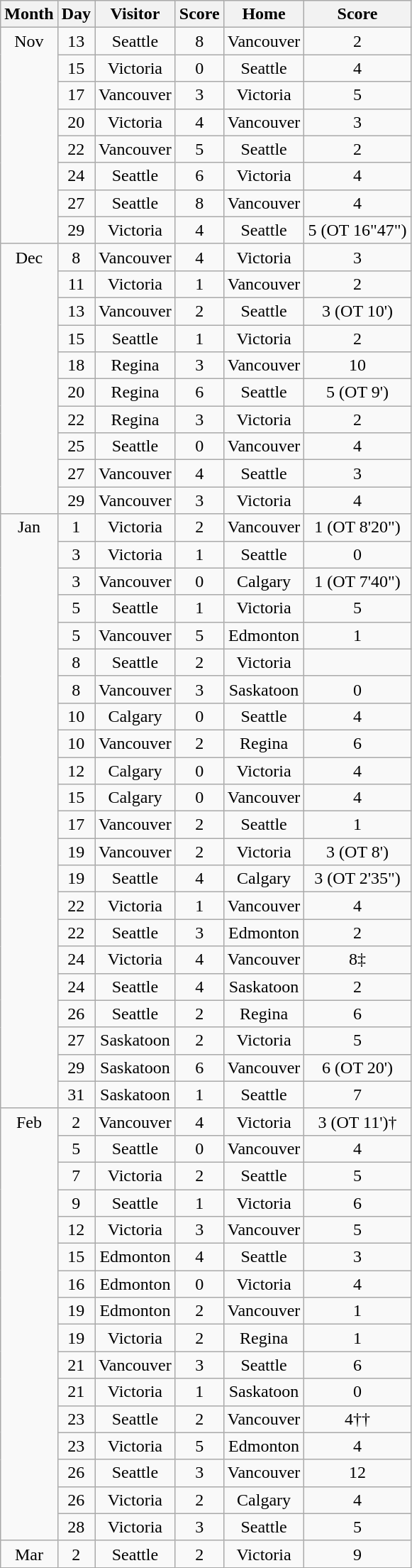<table class="wikitable sortable" style="text-align:center;">
<tr>
<th>Month</th>
<th>Day</th>
<th>Visitor</th>
<th>Score</th>
<th>Home</th>
<th>Score</th>
</tr>
<tr>
<td rowspan="8" valign="top">Nov</td>
<td>13</td>
<td>Seattle</td>
<td>8</td>
<td>Vancouver</td>
<td>2</td>
</tr>
<tr>
<td>15</td>
<td>Victoria</td>
<td>0</td>
<td>Seattle</td>
<td>4</td>
</tr>
<tr>
<td>17</td>
<td>Vancouver</td>
<td>3</td>
<td>Victoria</td>
<td>5</td>
</tr>
<tr>
<td>20</td>
<td>Victoria</td>
<td>4</td>
<td>Vancouver</td>
<td>3</td>
</tr>
<tr>
<td>22</td>
<td>Vancouver</td>
<td>5</td>
<td>Seattle</td>
<td>2</td>
</tr>
<tr>
<td>24</td>
<td>Seattle</td>
<td>6</td>
<td>Victoria</td>
<td>4</td>
</tr>
<tr>
<td>27</td>
<td>Seattle</td>
<td>8</td>
<td>Vancouver</td>
<td>4</td>
</tr>
<tr>
<td>29</td>
<td>Victoria</td>
<td>4</td>
<td>Seattle</td>
<td>5 (OT 16"47")</td>
</tr>
<tr>
<td rowspan="10" valign="top">Dec</td>
<td>8</td>
<td>Vancouver</td>
<td>4</td>
<td>Victoria</td>
<td>3</td>
</tr>
<tr>
<td>11</td>
<td>Victoria</td>
<td>1</td>
<td>Vancouver</td>
<td>2</td>
</tr>
<tr>
<td>13</td>
<td>Vancouver</td>
<td>2</td>
<td>Seattle</td>
<td>3 (OT 10')</td>
</tr>
<tr>
<td>15</td>
<td>Seattle</td>
<td>1</td>
<td>Victoria</td>
<td>2</td>
</tr>
<tr>
<td>18</td>
<td>Regina</td>
<td>3</td>
<td>Vancouver</td>
<td>10</td>
</tr>
<tr>
<td>20</td>
<td>Regina</td>
<td>6</td>
<td>Seattle</td>
<td>5 (OT 9')</td>
</tr>
<tr>
<td>22</td>
<td>Regina</td>
<td>3</td>
<td>Victoria</td>
<td>2</td>
</tr>
<tr>
<td>25</td>
<td>Seattle</td>
<td>0</td>
<td>Vancouver</td>
<td>4</td>
</tr>
<tr>
<td>27</td>
<td>Vancouver</td>
<td>4</td>
<td>Seattle</td>
<td>3</td>
</tr>
<tr>
<td>29</td>
<td>Vancouver</td>
<td>3</td>
<td>Victoria</td>
<td>4</td>
</tr>
<tr>
<td rowspan="22" valign="top">Jan</td>
<td>1</td>
<td>Victoria</td>
<td>2</td>
<td>Vancouver</td>
<td>1 (OT 8'20")</td>
</tr>
<tr>
<td>3</td>
<td>Victoria</td>
<td>1</td>
<td>Seattle</td>
<td>0</td>
</tr>
<tr>
<td>3</td>
<td>Vancouver</td>
<td>0</td>
<td>Calgary</td>
<td>1 (OT 7'40")</td>
</tr>
<tr>
<td>5</td>
<td>Seattle</td>
<td>1</td>
<td>Victoria</td>
<td>5</td>
</tr>
<tr>
<td>5</td>
<td>Vancouver</td>
<td>5</td>
<td>Edmonton</td>
<td>1</td>
</tr>
<tr>
<td>8</td>
<td>Seattle</td>
<td>2</td>
<td>Victoria</td>
<td></td>
</tr>
<tr>
<td>8</td>
<td>Vancouver</td>
<td>3</td>
<td>Saskatoon</td>
<td>0</td>
</tr>
<tr>
<td>10</td>
<td>Calgary</td>
<td>0</td>
<td>Seattle</td>
<td>4</td>
</tr>
<tr>
<td>10</td>
<td>Vancouver</td>
<td>2</td>
<td>Regina</td>
<td>6</td>
</tr>
<tr>
<td>12</td>
<td>Calgary</td>
<td>0</td>
<td>Victoria</td>
<td>4</td>
</tr>
<tr>
<td>15</td>
<td>Calgary</td>
<td>0</td>
<td>Vancouver</td>
<td>4</td>
</tr>
<tr>
<td>17</td>
<td>Vancouver</td>
<td>2</td>
<td>Seattle</td>
<td>1</td>
</tr>
<tr>
<td>19</td>
<td>Vancouver</td>
<td>2</td>
<td>Victoria</td>
<td>3 (OT 8')</td>
</tr>
<tr>
<td>19</td>
<td>Seattle</td>
<td>4</td>
<td>Calgary</td>
<td>3 (OT 2'35")</td>
</tr>
<tr>
<td>22</td>
<td>Victoria</td>
<td>1</td>
<td>Vancouver</td>
<td>4</td>
</tr>
<tr>
<td>22</td>
<td>Seattle</td>
<td>3</td>
<td>Edmonton</td>
<td>2</td>
</tr>
<tr>
<td>24</td>
<td>Victoria</td>
<td>4</td>
<td>Vancouver</td>
<td>8‡</td>
</tr>
<tr>
<td>24</td>
<td>Seattle</td>
<td>4</td>
<td>Saskatoon</td>
<td>2</td>
</tr>
<tr>
<td>26</td>
<td>Seattle</td>
<td>2</td>
<td>Regina</td>
<td>6</td>
</tr>
<tr>
<td>27</td>
<td>Saskatoon</td>
<td>2</td>
<td>Victoria</td>
<td>5</td>
</tr>
<tr>
<td>29</td>
<td>Saskatoon</td>
<td>6</td>
<td>Vancouver</td>
<td>6 (OT 20')</td>
</tr>
<tr>
<td>31</td>
<td>Saskatoon</td>
<td>1</td>
<td>Seattle</td>
<td>7</td>
</tr>
<tr>
<td rowspan="16" valign="top">Feb</td>
<td>2</td>
<td>Vancouver</td>
<td>4</td>
<td>Victoria</td>
<td>3 (OT 11')†</td>
</tr>
<tr>
<td>5</td>
<td>Seattle</td>
<td>0</td>
<td>Vancouver</td>
<td>4</td>
</tr>
<tr>
<td>7</td>
<td>Victoria</td>
<td>2</td>
<td>Seattle</td>
<td>5</td>
</tr>
<tr>
<td>9</td>
<td>Seattle</td>
<td>1</td>
<td>Victoria</td>
<td>6</td>
</tr>
<tr>
<td>12</td>
<td>Victoria</td>
<td>3</td>
<td>Vancouver</td>
<td>5</td>
</tr>
<tr>
<td>15</td>
<td>Edmonton</td>
<td>4</td>
<td>Seattle</td>
<td>3</td>
</tr>
<tr>
<td>16</td>
<td>Edmonton</td>
<td>0</td>
<td>Victoria</td>
<td>4</td>
</tr>
<tr>
<td>19</td>
<td>Edmonton</td>
<td>2</td>
<td>Vancouver</td>
<td>1</td>
</tr>
<tr>
<td>19</td>
<td>Victoria</td>
<td>2</td>
<td>Regina</td>
<td>1</td>
</tr>
<tr>
<td>21</td>
<td>Vancouver</td>
<td>3</td>
<td>Seattle</td>
<td>6</td>
</tr>
<tr>
<td>21</td>
<td>Victoria</td>
<td>1</td>
<td>Saskatoon</td>
<td>0</td>
</tr>
<tr>
<td>23</td>
<td>Seattle</td>
<td>2</td>
<td>Vancouver</td>
<td>4††</td>
</tr>
<tr>
<td>23</td>
<td>Victoria</td>
<td>5</td>
<td>Edmonton</td>
<td>4</td>
</tr>
<tr>
<td>26</td>
<td>Seattle</td>
<td>3</td>
<td>Vancouver</td>
<td>12</td>
</tr>
<tr>
<td>26</td>
<td>Victoria</td>
<td>2</td>
<td>Calgary</td>
<td>4</td>
</tr>
<tr>
<td>28</td>
<td>Victoria</td>
<td>3</td>
<td>Seattle</td>
<td>5</td>
</tr>
<tr>
<td valign="top">Mar</td>
<td>2</td>
<td>Seattle</td>
<td>2</td>
<td>Victoria</td>
<td>9</td>
</tr>
</table>
